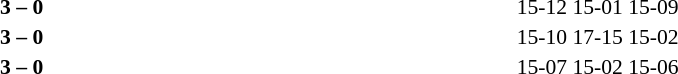<table width=100% cellspacing=1>
<tr>
<th width=20%></th>
<th width=12%></th>
<th width=20%></th>
<th width=33%></th>
<td></td>
</tr>
<tr style=font-size:90%>
<td align=right></td>
<td align=center><strong>3 – 0</strong></td>
<td></td>
<td>15-12 15-01 15-09</td>
<td></td>
</tr>
<tr style=font-size:90%>
<td align=right></td>
<td align=center><strong>3 – 0</strong></td>
<td></td>
<td>15-10 17-15 15-02</td>
<td></td>
</tr>
<tr style=font-size:90%>
<td align=right></td>
<td align=center><strong>3 – 0</strong></td>
<td></td>
<td>15-07 15-02 15-06</td>
</tr>
</table>
